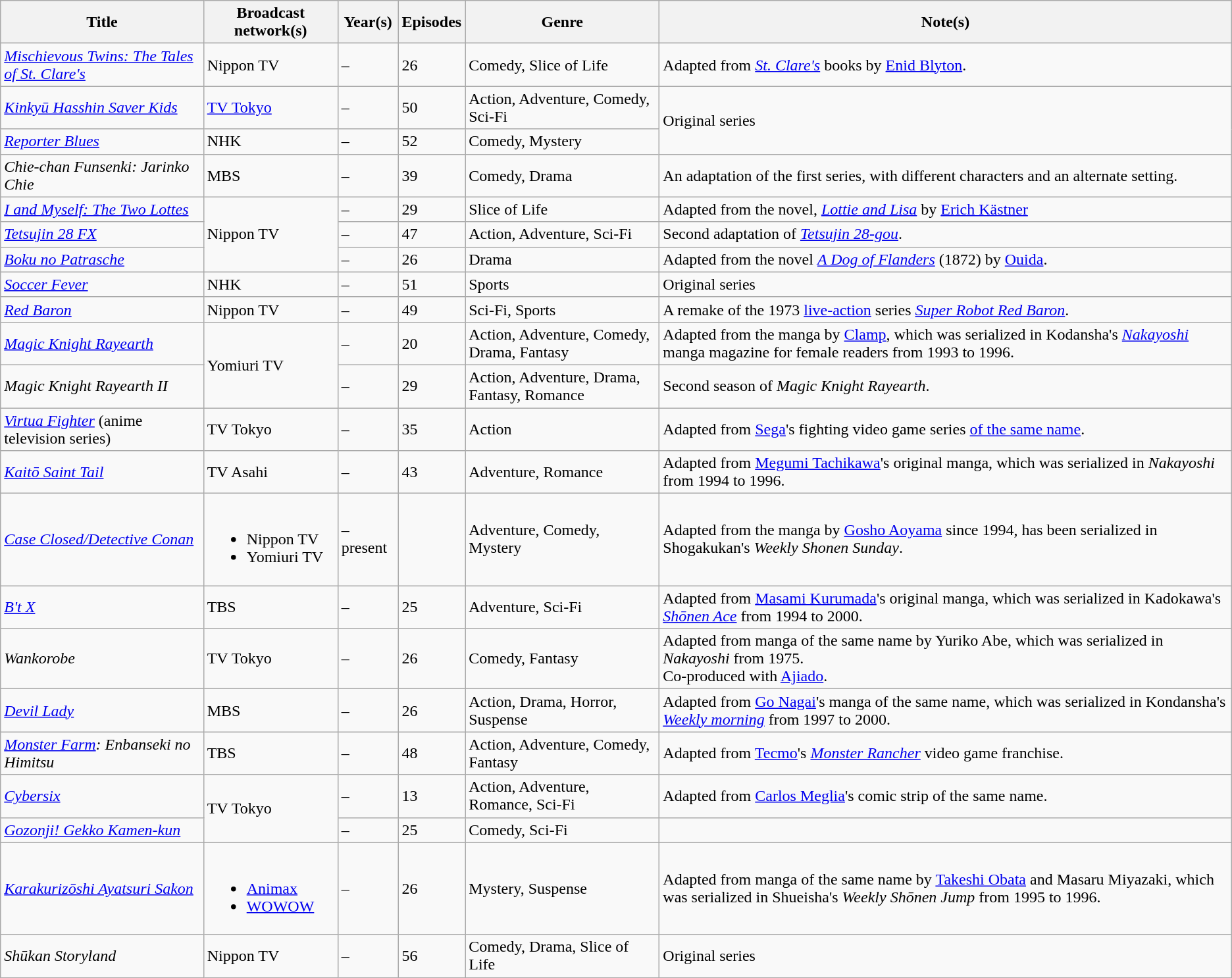<table class="wikitable sortable">
<tr>
<th>Title</th>
<th>Broadcast network(s)</th>
<th>Year(s)</th>
<th>Episodes</th>
<th>Genre</th>
<th>Note(s)</th>
</tr>
<tr>
<td><em><a href='#'>Mischievous Twins: The Tales of St. Clare's</a></em></td>
<td>Nippon TV</td>
<td> – </td>
<td>26</td>
<td>Comedy, Slice of Life</td>
<td>Adapted from <em><a href='#'>St. Clare's</a></em> books by <a href='#'>Enid Blyton</a>.</td>
</tr>
<tr>
<td><em><a href='#'>Kinkyū Hasshin Saver Kids</a></em></td>
<td><a href='#'>TV Tokyo</a></td>
<td> – </td>
<td>50</td>
<td>Action, Adventure, Comedy, Sci-Fi</td>
<td rowspan="2">Original series</td>
</tr>
<tr>
<td><em><a href='#'>Reporter Blues</a></em></td>
<td>NHK</td>
<td> – </td>
<td>52</td>
<td>Comedy, Mystery</td>
</tr>
<tr>
<td><em>Chie-chan Funsenki: Jarinko Chie</em></td>
<td>MBS</td>
<td> – </td>
<td>39</td>
<td>Comedy, Drama</td>
<td>An adaptation of the first series, with different characters and an alternate setting.</td>
</tr>
<tr>
<td><em><a href='#'>I and Myself: The Two Lottes</a></em></td>
<td rowspan="3">Nippon TV</td>
<td> – </td>
<td>29</td>
<td>Slice of Life</td>
<td>Adapted from the novel, <em><a href='#'>Lottie and Lisa</a></em> by <a href='#'>Erich Kästner</a></td>
</tr>
<tr>
<td><em><a href='#'>Tetsujin 28 FX</a></em></td>
<td> – </td>
<td>47</td>
<td>Action, Adventure, Sci-Fi</td>
<td>Second adaptation of <a href='#'><em>Tetsujin 28-gou</em></a>.</td>
</tr>
<tr>
<td><em><a href='#'>Boku no Patrasche</a></em></td>
<td> – </td>
<td>26</td>
<td>Drama</td>
<td>Adapted from the novel <em><a href='#'>A Dog of Flanders</a></em> (1872) by <a href='#'>Ouida</a>.</td>
</tr>
<tr>
<td><em><a href='#'>Soccer Fever</a></em></td>
<td>NHK</td>
<td> – </td>
<td>51</td>
<td>Sports</td>
<td>Original series</td>
</tr>
<tr>
<td><em><a href='#'>Red Baron</a></em></td>
<td>Nippon TV</td>
<td> – </td>
<td>49</td>
<td>Sci-Fi, Sports</td>
<td>A remake of the 1973 <a href='#'>live-action</a> series <em><a href='#'>Super Robot Red Baron</a></em>.</td>
</tr>
<tr>
<td><em><a href='#'>Magic Knight Rayearth</a></em></td>
<td rowspan="2">Yomiuri TV</td>
<td> – </td>
<td>20</td>
<td>Action, Adventure, Comedy, Drama, Fantasy</td>
<td>Adapted from the manga by <a href='#'>Clamp</a>, which was serialized in Kodansha's <em><a href='#'>Nakayoshi</a></em> manga magazine for female readers from 1993 to 1996.</td>
</tr>
<tr>
<td><em>Magic Knight Rayearth II</em></td>
<td> – </td>
<td>29</td>
<td>Action, Adventure, Drama, Fantasy, Romance</td>
<td>Second season of <em>Magic Knight Rayearth</em>.</td>
</tr>
<tr>
<td><em><a href='#'>Virtua Fighter</a></em> (anime television series)</td>
<td>TV Tokyo</td>
<td> – </td>
<td>35</td>
<td>Action</td>
<td>Adapted from <a href='#'>Sega</a>'s fighting video game series <a href='#'>of the same name</a>.</td>
</tr>
<tr>
<td><em><a href='#'>Kaitō Saint Tail</a></em></td>
<td>TV Asahi</td>
<td> – </td>
<td>43</td>
<td>Adventure, Romance</td>
<td>Adapted from <a href='#'>Megumi Tachikawa</a>'s original manga, which was serialized in <em>Nakayoshi</em> from 1994 to 1996.</td>
</tr>
<tr>
<td><em><a href='#'>Case Closed/Detective Conan</a></em></td>
<td><br><ul><li>Nippon TV</li><li>Yomiuri TV</li></ul></td>
<td> – present</td>
<td></td>
<td>Adventure, Comedy, Mystery</td>
<td>Adapted from the manga by <a href='#'>Gosho Aoyama</a> since 1994, has been serialized in Shogakukan's <em>Weekly Shonen Sunday</em>.</td>
</tr>
<tr>
<td><em><a href='#'>B't X</a></em></td>
<td>TBS</td>
<td> – </td>
<td>25</td>
<td>Adventure, Sci-Fi</td>
<td>Adapted from <a href='#'>Masami Kurumada</a>'s original manga, which was serialized in Kadokawa's <em><a href='#'>Shōnen Ace</a></em> from 1994 to 2000.</td>
</tr>
<tr>
<td><em>Wankorobe</em></td>
<td>TV Tokyo</td>
<td> – </td>
<td>26</td>
<td>Comedy, Fantasy</td>
<td>Adapted from manga of the same name by Yuriko Abe, which was serialized in <em>Nakayoshi</em> from 1975.<br>Co-produced with <a href='#'>Ajiado</a>.</td>
</tr>
<tr>
<td><em><a href='#'>Devil Lady</a></em></td>
<td>MBS</td>
<td> – </td>
<td>26</td>
<td>Action, Drama, Horror, Suspense</td>
<td>Adapted from <a href='#'>Go Nagai</a>'s manga of the same name, which was serialized in Kondansha's <a href='#'><em>Weekly morning</em></a> from 1997 to 2000.</td>
</tr>
<tr>
<td><em><a href='#'>Monster Farm</a>: Enbanseki no Himitsu</em></td>
<td>TBS</td>
<td> – </td>
<td>48</td>
<td>Action, Adventure, Comedy, Fantasy</td>
<td>Adapted from <a href='#'>Tecmo</a>'s <em><a href='#'>Monster Rancher</a></em> video game franchise.</td>
</tr>
<tr>
<td><a href='#'><em>Cybersix</em></a></td>
<td rowspan="2">TV Tokyo</td>
<td> – </td>
<td>13</td>
<td>Action, Adventure, Romance, Sci-Fi</td>
<td>Adapted from <a href='#'>Carlos Meglia</a>'s comic strip of the same name.</td>
</tr>
<tr>
<td><em><a href='#'>Gozonji! Gekko Kamen-kun</a></em></td>
<td> – </td>
<td>25</td>
<td>Comedy, Sci-Fi</td>
<td></td>
</tr>
<tr>
<td><em><a href='#'>Karakurizōshi Ayatsuri Sakon</a></em></td>
<td><br><ul><li><a href='#'>Animax</a></li><li><a href='#'>WOWOW</a></li></ul></td>
<td> – </td>
<td>26</td>
<td>Mystery, Suspense</td>
<td>Adapted from manga of the same name by <a href='#'>Takeshi Obata</a> and Masaru Miyazaki, which was serialized in Shueisha's <em>Weekly Shōnen Jump</em> from 1995 to 1996.</td>
</tr>
<tr>
<td><em>Shūkan Storyland</em></td>
<td>Nippon TV</td>
<td> – </td>
<td>56</td>
<td>Comedy, Drama, Slice of Life</td>
<td>Original series</td>
</tr>
</table>
